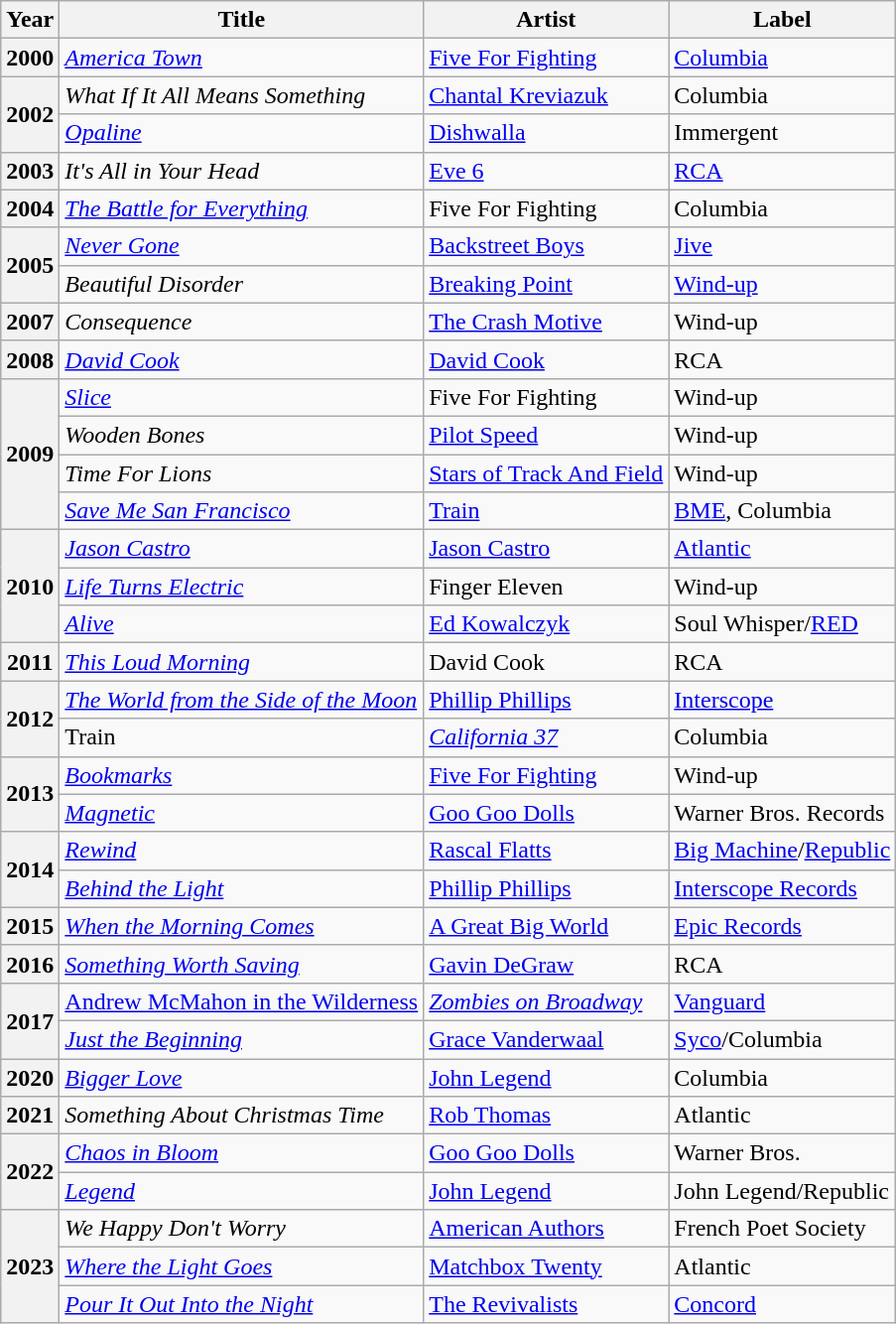<table class="wikitable">
<tr>
<th style="text-align:center;">Year</th>
<th style="text-align:center;">Title</th>
<th style="text-align:center;">Artist</th>
<th style="text-align:center;">Label</th>
</tr>
<tr>
<th>2000</th>
<td><em><a href='#'>America Town</a></em></td>
<td><a href='#'>Five For Fighting</a></td>
<td><a href='#'>Columbia</a></td>
</tr>
<tr>
<th rowspan=2>2002</th>
<td><em>What If It All Means Something</em></td>
<td><a href='#'>Chantal Kreviazuk</a></td>
<td>Columbia</td>
</tr>
<tr>
<td><em><a href='#'>Opaline</a></em></td>
<td><a href='#'>Dishwalla</a></td>
<td>Immergent</td>
</tr>
<tr>
<th>2003</th>
<td><em>It's All in Your Head</em></td>
<td><a href='#'>Eve 6</a></td>
<td><a href='#'>RCA</a></td>
</tr>
<tr>
<th>2004</th>
<td><em><a href='#'>The Battle for Everything</a></em></td>
<td>Five For Fighting</td>
<td>Columbia</td>
</tr>
<tr>
<th rowspan="2">2005</th>
<td><em><a href='#'>Never Gone</a></em></td>
<td><a href='#'>Backstreet Boys</a></td>
<td><a href='#'>Jive</a></td>
</tr>
<tr>
<td><em>Beautiful Disorder</em></td>
<td><a href='#'>Breaking Point</a></td>
<td><a href='#'>Wind-up</a></td>
</tr>
<tr>
<th>2007</th>
<td><em>Consequence</em></td>
<td><a href='#'>The Crash Motive</a></td>
<td>Wind-up</td>
</tr>
<tr>
<th>2008</th>
<td><em><a href='#'>David Cook</a></em></td>
<td><a href='#'>David Cook</a></td>
<td>RCA</td>
</tr>
<tr>
<th rowspan="4">2009</th>
<td><em><a href='#'>Slice</a></em></td>
<td>Five For Fighting</td>
<td>Wind-up</td>
</tr>
<tr>
<td><em>Wooden Bones</em></td>
<td><a href='#'>Pilot Speed</a></td>
<td>Wind-up</td>
</tr>
<tr>
<td><em>Time For Lions</em></td>
<td><a href='#'>Stars of Track And Field</a></td>
<td>Wind-up</td>
</tr>
<tr>
<td><em><a href='#'>Save Me San Francisco</a></em></td>
<td><a href='#'>Train</a></td>
<td><a href='#'>BME</a>, Columbia</td>
</tr>
<tr>
<th rowspan="3">2010</th>
<td><em><a href='#'>Jason Castro</a></em></td>
<td><a href='#'>Jason Castro</a></td>
<td><a href='#'>Atlantic</a></td>
</tr>
<tr>
<td><em><a href='#'>Life Turns Electric</a></em></td>
<td>Finger Eleven</td>
<td>Wind-up</td>
</tr>
<tr>
<td><em><a href='#'>Alive</a></em></td>
<td><a href='#'>Ed Kowalczyk</a></td>
<td>Soul Whisper/<a href='#'>RED</a></td>
</tr>
<tr>
<th>2011</th>
<td><em><a href='#'>This Loud Morning</a></em></td>
<td>David Cook</td>
<td>RCA</td>
</tr>
<tr>
<th rowspan=2>2012</th>
<td><em><a href='#'>The World from the Side of the Moon</a></em></td>
<td><a href='#'>Phillip Phillips</a></td>
<td><a href='#'>Interscope</a></td>
</tr>
<tr>
<td>Train</td>
<td><em><a href='#'>California 37</a></em></td>
<td>Columbia</td>
</tr>
<tr>
<th rowspan="2">2013</th>
<td><em><a href='#'>Bookmarks</a></em></td>
<td><a href='#'>Five For Fighting</a></td>
<td>Wind-up</td>
</tr>
<tr>
<td><em><a href='#'>Magnetic</a></em></td>
<td><a href='#'>Goo Goo Dolls</a></td>
<td>Warner Bros. Records</td>
</tr>
<tr>
<th rowspan="2">2014</th>
<td><em><a href='#'>Rewind</a></em></td>
<td><a href='#'>Rascal Flatts</a></td>
<td><a href='#'>Big Machine</a>/<a href='#'>Republic</a></td>
</tr>
<tr>
<td><em><a href='#'>Behind the Light</a></em></td>
<td><a href='#'>Phillip Phillips</a></td>
<td><a href='#'>Interscope Records</a></td>
</tr>
<tr>
<th>2015</th>
<td><em><a href='#'>When the Morning Comes</a></em></td>
<td><a href='#'>A Great Big World</a></td>
<td><a href='#'>Epic Records</a></td>
</tr>
<tr>
<th>2016</th>
<td><em><a href='#'>Something Worth Saving</a></em></td>
<td><a href='#'>Gavin DeGraw</a></td>
<td>RCA</td>
</tr>
<tr>
<th rowspan=2>2017</th>
<td><a href='#'>Andrew McMahon in the Wilderness</a></td>
<td><em><a href='#'>Zombies on Broadway</a></em></td>
<td><a href='#'>Vanguard</a></td>
</tr>
<tr>
<td><em><a href='#'>Just the Beginning</a></em></td>
<td><a href='#'>Grace Vanderwaal</a></td>
<td><a href='#'>Syco</a>/Columbia</td>
</tr>
<tr>
<th>2020</th>
<td><em><a href='#'>Bigger Love</a></em></td>
<td><a href='#'>John Legend</a></td>
<td>Columbia</td>
</tr>
<tr>
<th>2021</th>
<td><em>Something About Christmas Time</em></td>
<td><a href='#'>Rob Thomas</a></td>
<td>Atlantic</td>
</tr>
<tr>
<th rowspan=2>2022</th>
<td><em><a href='#'>Chaos in Bloom</a></em></td>
<td><a href='#'>Goo Goo Dolls</a></td>
<td>Warner Bros.</td>
</tr>
<tr>
<td><em><a href='#'>Legend</a></em></td>
<td><a href='#'>John Legend</a></td>
<td>John Legend/Republic</td>
</tr>
<tr>
<th rowspan="3">2023</th>
<td><em>We Happy Don't Worry</em></td>
<td><a href='#'>American Authors</a></td>
<td>French Poet Society</td>
</tr>
<tr>
<td><em><a href='#'>Where the Light Goes</a></em></td>
<td><a href='#'>Matchbox Twenty</a></td>
<td>Atlantic</td>
</tr>
<tr>
<td><em><a href='#'>Pour It Out Into the Night</a></em></td>
<td><a href='#'>The Revivalists</a></td>
<td><a href='#'>Concord</a></td>
</tr>
</table>
